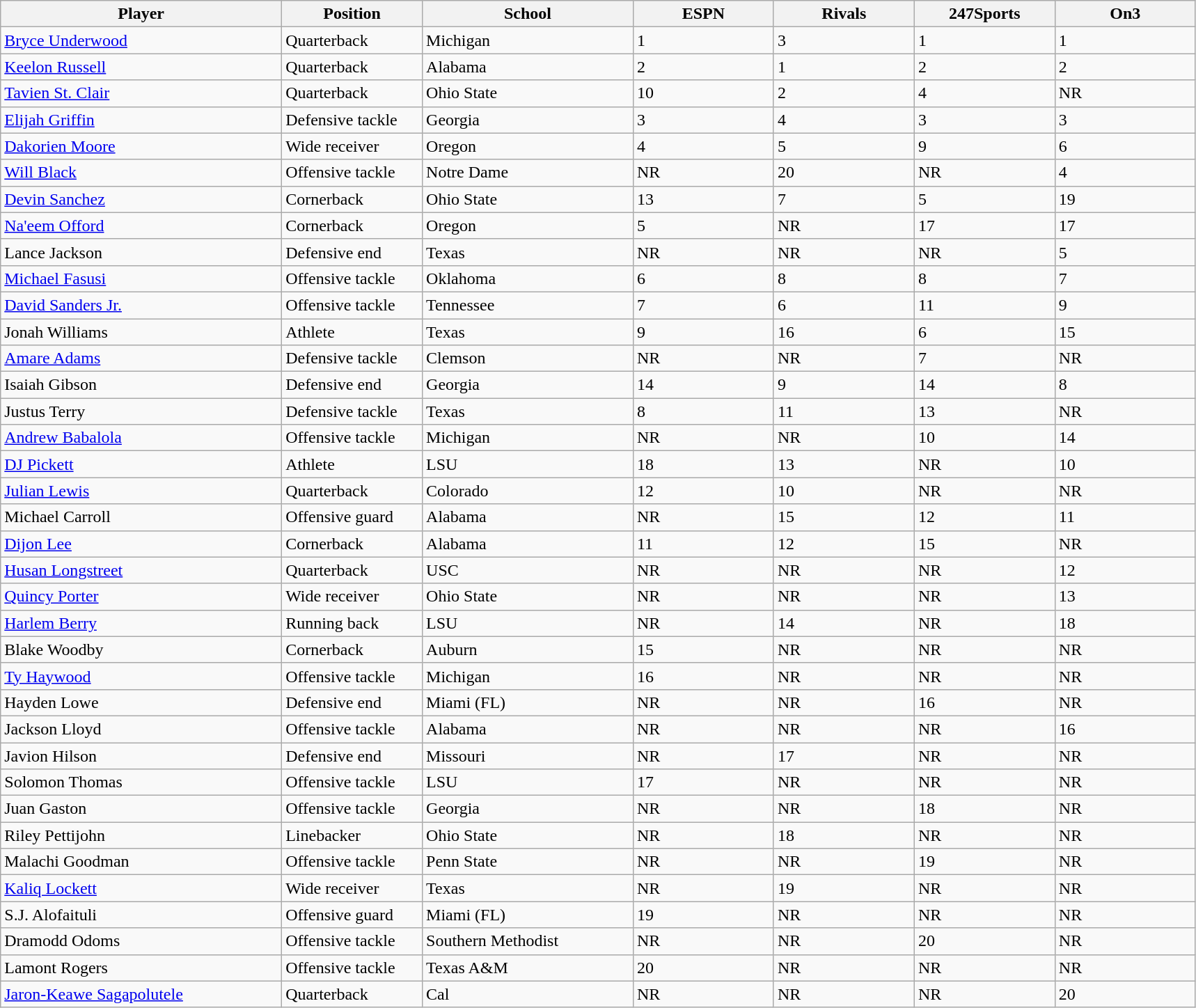<table class="wikitable sortable" border="1" cellpadding="2" cellspacing="0" style="">
<tr>
<th bgcolor="#DDDDFF" width="20%">Player</th>
<th bgcolor="#DDDDFF" width="10%">Position</th>
<th bgcolor="#DDDDFF" width="15%">School</th>
<th bgcolor="#DDDDFF" width="10%">ESPN </th>
<th bgcolor="#DDDDFF" width="10%">Rivals</th>
<th bgcolor="#DDDDFF" width="10%">247Sports</th>
<th bgcolor="#DDDDFF" width="10%">On3</th>
</tr>
<tr>
<td><a href='#'>Bryce Underwood</a></td>
<td>Quarterback</td>
<td>Michigan</td>
<td>1</td>
<td>3</td>
<td>1</td>
<td>1</td>
</tr>
<tr>
<td><a href='#'>Keelon Russell</a></td>
<td>Quarterback</td>
<td>Alabama</td>
<td>2</td>
<td>1</td>
<td>2</td>
<td>2</td>
</tr>
<tr>
<td><a href='#'>Tavien St. Clair</a></td>
<td>Quarterback</td>
<td>Ohio State</td>
<td>10</td>
<td>2</td>
<td>4</td>
<td>NR</td>
</tr>
<tr>
<td><a href='#'>Elijah Griffin</a></td>
<td>Defensive tackle</td>
<td>Georgia</td>
<td>3</td>
<td>4</td>
<td>3</td>
<td>3</td>
</tr>
<tr>
<td><a href='#'>Dakorien Moore</a></td>
<td>Wide receiver</td>
<td>Oregon</td>
<td>4</td>
<td>5</td>
<td>9</td>
<td>6</td>
</tr>
<tr>
<td><a href='#'>Will Black</a></td>
<td>Offensive tackle</td>
<td>Notre Dame</td>
<td>NR</td>
<td>20</td>
<td>NR</td>
<td>4</td>
</tr>
<tr>
<td><a href='#'>Devin Sanchez</a></td>
<td>Cornerback</td>
<td>Ohio State</td>
<td>13</td>
<td>7</td>
<td>5</td>
<td>19</td>
</tr>
<tr>
<td><a href='#'>Na'eem Offord</a></td>
<td>Cornerback</td>
<td>Oregon</td>
<td>5</td>
<td>NR</td>
<td>17</td>
<td>17</td>
</tr>
<tr>
<td>Lance Jackson</td>
<td>Defensive end</td>
<td>Texas</td>
<td>NR</td>
<td>NR</td>
<td>NR</td>
<td>5</td>
</tr>
<tr>
<td><a href='#'>Michael Fasusi</a></td>
<td>Offensive tackle</td>
<td>Oklahoma</td>
<td>6</td>
<td>8</td>
<td>8</td>
<td>7</td>
</tr>
<tr>
<td><a href='#'>David Sanders Jr.</a></td>
<td>Offensive tackle</td>
<td>Tennessee</td>
<td>7</td>
<td>6</td>
<td>11</td>
<td>9</td>
</tr>
<tr>
<td>Jonah Williams</td>
<td>Athlete</td>
<td>Texas</td>
<td>9</td>
<td>16</td>
<td>6</td>
<td>15</td>
</tr>
<tr>
<td><a href='#'>Amare Adams</a></td>
<td>Defensive tackle</td>
<td>Clemson</td>
<td>NR</td>
<td>NR</td>
<td>7</td>
<td>NR</td>
</tr>
<tr>
<td>Isaiah Gibson</td>
<td>Defensive end</td>
<td>Georgia</td>
<td>14</td>
<td>9</td>
<td>14</td>
<td>8</td>
</tr>
<tr>
<td>Justus Terry</td>
<td>Defensive tackle</td>
<td>Texas</td>
<td>8</td>
<td>11</td>
<td>13</td>
<td>NR</td>
</tr>
<tr>
<td><a href='#'>Andrew Babalola</a></td>
<td>Offensive tackle</td>
<td>Michigan</td>
<td>NR</td>
<td>NR</td>
<td>10</td>
<td>14</td>
</tr>
<tr>
<td><a href='#'>DJ Pickett</a></td>
<td>Athlete</td>
<td>LSU</td>
<td>18</td>
<td>13</td>
<td>NR</td>
<td>10</td>
</tr>
<tr>
<td><a href='#'>Julian Lewis</a></td>
<td>Quarterback</td>
<td>Colorado</td>
<td>12</td>
<td>10</td>
<td>NR</td>
<td>NR</td>
</tr>
<tr>
<td>Michael Carroll</td>
<td>Offensive guard</td>
<td>Alabama</td>
<td>NR</td>
<td>15</td>
<td>12</td>
<td>11</td>
</tr>
<tr>
<td><a href='#'>Dijon Lee</a></td>
<td>Cornerback</td>
<td>Alabama</td>
<td>11</td>
<td>12</td>
<td>15</td>
<td>NR</td>
</tr>
<tr>
<td><a href='#'>Husan Longstreet</a></td>
<td>Quarterback</td>
<td>USC</td>
<td>NR</td>
<td>NR</td>
<td>NR</td>
<td>12</td>
</tr>
<tr>
<td><a href='#'>Quincy Porter</a></td>
<td>Wide receiver</td>
<td>Ohio State</td>
<td>NR</td>
<td>NR</td>
<td>NR</td>
<td>13</td>
</tr>
<tr>
<td><a href='#'>Harlem Berry</a></td>
<td>Running back</td>
<td>LSU</td>
<td>NR</td>
<td>14</td>
<td>NR</td>
<td>18</td>
</tr>
<tr>
<td>Blake Woodby</td>
<td>Cornerback</td>
<td>Auburn</td>
<td>15</td>
<td>NR</td>
<td>NR</td>
<td>NR</td>
</tr>
<tr>
<td><a href='#'>Ty Haywood</a></td>
<td>Offensive tackle</td>
<td>Michigan</td>
<td>16</td>
<td>NR</td>
<td>NR</td>
<td>NR</td>
</tr>
<tr>
<td>Hayden Lowe</td>
<td>Defensive end</td>
<td>Miami (FL)</td>
<td>NR</td>
<td>NR</td>
<td>16</td>
<td>NR</td>
</tr>
<tr>
<td>Jackson Lloyd</td>
<td>Offensive tackle</td>
<td>Alabama</td>
<td>NR</td>
<td>NR</td>
<td>NR</td>
<td>16</td>
</tr>
<tr>
<td>Javion Hilson</td>
<td>Defensive end</td>
<td>Missouri</td>
<td>NR</td>
<td>17</td>
<td>NR</td>
<td>NR</td>
</tr>
<tr>
<td>Solomon Thomas</td>
<td>Offensive tackle</td>
<td>LSU</td>
<td>17</td>
<td>NR</td>
<td>NR</td>
<td>NR</td>
</tr>
<tr>
<td>Juan Gaston</td>
<td>Offensive tackle</td>
<td>Georgia</td>
<td>NR</td>
<td>NR</td>
<td>18</td>
<td>NR</td>
</tr>
<tr>
<td>Riley Pettijohn</td>
<td>Linebacker</td>
<td>Ohio State</td>
<td>NR</td>
<td>18</td>
<td>NR</td>
<td>NR</td>
</tr>
<tr>
<td>Malachi Goodman</td>
<td>Offensive tackle</td>
<td>Penn State</td>
<td>NR</td>
<td>NR</td>
<td>19</td>
<td>NR</td>
</tr>
<tr>
<td><a href='#'>Kaliq Lockett</a></td>
<td>Wide receiver</td>
<td>Texas</td>
<td>NR</td>
<td>19</td>
<td>NR</td>
<td>NR</td>
</tr>
<tr>
<td>S.J. Alofaituli</td>
<td>Offensive guard</td>
<td>Miami (FL)</td>
<td>19</td>
<td>NR</td>
<td>NR</td>
<td>NR</td>
</tr>
<tr>
<td>Dramodd Odoms</td>
<td>Offensive tackle</td>
<td>Southern Methodist</td>
<td>NR</td>
<td>NR</td>
<td>20</td>
<td>NR</td>
</tr>
<tr>
<td>Lamont Rogers</td>
<td>Offensive tackle</td>
<td>Texas A&M</td>
<td>20</td>
<td>NR</td>
<td>NR</td>
<td>NR</td>
</tr>
<tr>
<td><a href='#'>Jaron-Keawe Sagapolutele</a></td>
<td>Quarterback</td>
<td>Cal</td>
<td>NR</td>
<td>NR</td>
<td>NR</td>
<td>20</td>
</tr>
</table>
